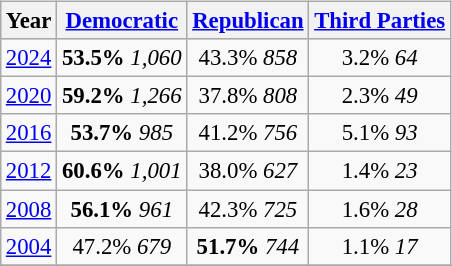<table class="wikitable" style="float:right; margin:1em; font-size:95%;">
<tr style="background:lightgrey;">
<th>Year</th>
<th><a href='#'>Democratic</a></th>
<th><a href='#'>Republican</a></th>
<th><a href='#'>Third Parties</a></th>
</tr>
<tr>
<td align="center" ><a href='#'>2024</a></td>
<td align="center" ><strong>53.5%</strong> <em>1,060</em></td>
<td align="center" >43.3% <em>858</em></td>
<td align="center" >3.2% <em>64</em></td>
</tr>
<tr>
<td align="center" ><a href='#'>2020</a></td>
<td align="center" ><strong>59.2%</strong> <em>1,266</em></td>
<td align="center" >37.8% <em>808</em></td>
<td align="center" >2.3% <em>49</em></td>
</tr>
<tr>
<td align="center" ><a href='#'>2016</a></td>
<td align="center" ><strong>53.7%</strong> <em>985</em></td>
<td align="center" >41.2% <em>756</em></td>
<td align="center" >5.1% <em>93</em></td>
</tr>
<tr>
<td align="center" ><a href='#'>2012</a></td>
<td align="center" ><strong>60.6%</strong> <em>1,001</em></td>
<td align="center" >38.0% <em>627</em></td>
<td align="center" >1.4% <em>23</em></td>
</tr>
<tr>
<td align="center" ><a href='#'>2008</a></td>
<td align="center" ><strong>56.1%</strong> <em>961</em></td>
<td align="center" >42.3% <em>725</em></td>
<td align="center" >1.6% <em>28</em></td>
</tr>
<tr>
<td align="center" ><a href='#'>2004</a></td>
<td align="center" >47.2% <em>679</em></td>
<td align="center" ><strong>51.7%</strong> <em>744</em></td>
<td align="center" >1.1% <em>17</em></td>
</tr>
<tr>
</tr>
</table>
